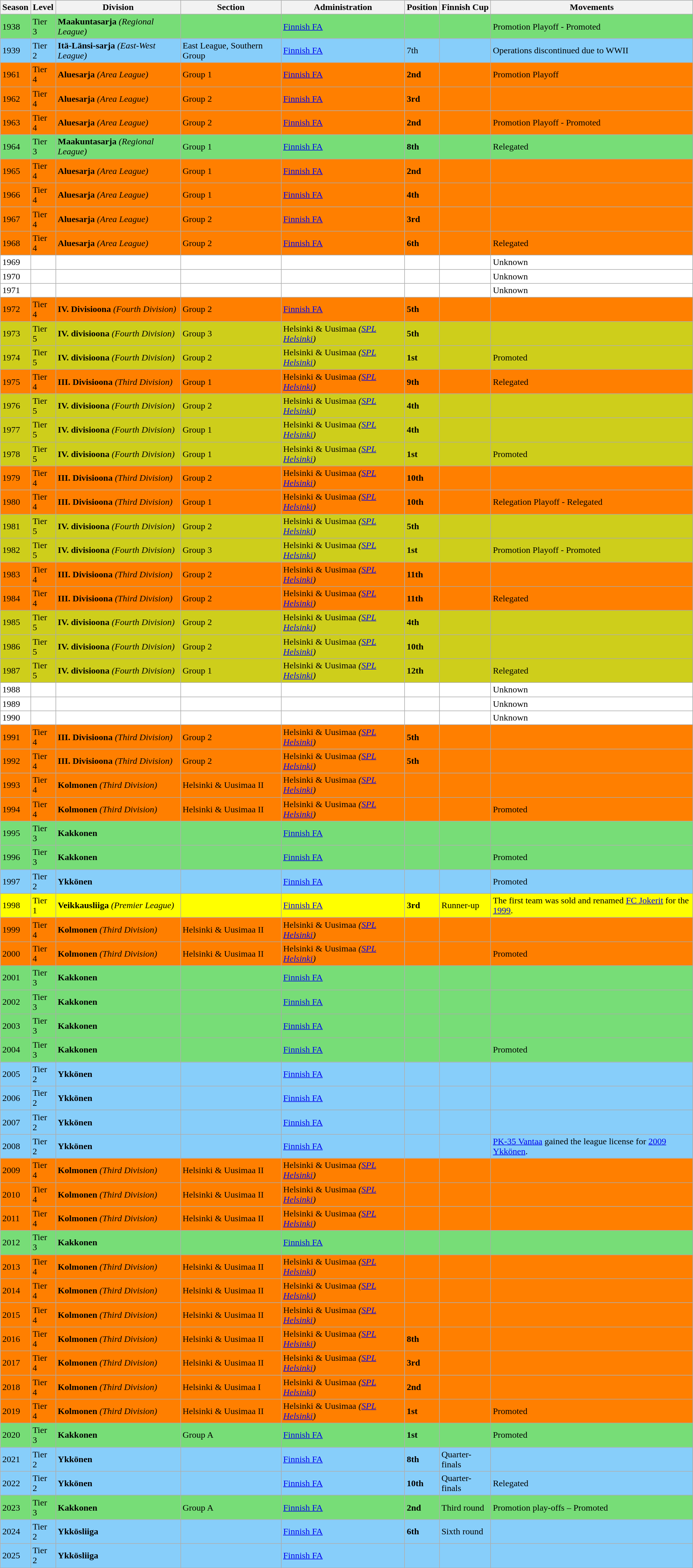<table class="wikitable">
<tr style="background:#f0f6fa;">
<th>Season</th>
<th>Level</th>
<th>Division</th>
<th>Section</th>
<th>Administration</th>
<th>Position</th>
<th>Finnish Cup</th>
<th>Movements</th>
</tr>
<tr>
<td style="background:#77DD77;">1938</td>
<td style="background:#77DD77;">Tier 3</td>
<td style="background:#77DD77;"><strong>Maakuntasarja</strong> <em>(Regional League)</em></td>
<td style="background:#77DD77;"></td>
<td style="background:#77DD77;"><a href='#'>Finnish FA</a></td>
<td style="background:#77DD77;"></td>
<td style="background:#77DD77;"></td>
<td style="background:#77DD77;">Promotion Playoff - Promoted</td>
</tr>
<tr>
<td style="background:#87CEFA;">1939</td>
<td style="background:#87CEFA;">Tier 2</td>
<td style="background:#87CEFA;"><strong>Itä-Länsi-sarja</strong> <em>(East-West League)</em></td>
<td style="background:#87CEFA;">East League, Southern Group</td>
<td style="background:#87CEFA;"><a href='#'>Finnish FA</a></td>
<td style="background:#87CEFA;">7th</td>
<td style="background:#87CEFA;"></td>
<td style="background:#87CEFA;">Operations discontinued due to WWII</td>
</tr>
<tr>
<td style="background:#FF7F00;">1961</td>
<td style="background:#FF7F00;">Tier 4</td>
<td style="background:#FF7F00;"><strong>Aluesarja</strong> <em>(Area League)</em></td>
<td style="background:#FF7F00;">Group 1</td>
<td style="background:#FF7F00;"><a href='#'>Finnish FA</a></td>
<td style="background:#FF7F00;"><strong>2nd</strong></td>
<td style="background:#FF7F00;"></td>
<td style="background:#FF7F00;">Promotion Playoff</td>
</tr>
<tr>
<td style="background:#FF7F00;">1962</td>
<td style="background:#FF7F00;">Tier 4</td>
<td style="background:#FF7F00;"><strong>Aluesarja</strong> <em>(Area League)</em></td>
<td style="background:#FF7F00;">Group 2</td>
<td style="background:#FF7F00;"><a href='#'>Finnish FA</a></td>
<td style="background:#FF7F00;"><strong>3rd</strong></td>
<td style="background:#FF7F00;"></td>
<td style="background:#FF7F00;"></td>
</tr>
<tr>
<td style="background:#FF7F00;">1963</td>
<td style="background:#FF7F00;">Tier 4</td>
<td style="background:#FF7F00;"><strong>Aluesarja</strong> <em>(Area League)</em></td>
<td style="background:#FF7F00;">Group 2</td>
<td style="background:#FF7F00;"><a href='#'>Finnish FA</a></td>
<td style="background:#FF7F00;"><strong>2nd</strong></td>
<td style="background:#FF7F00;"></td>
<td style="background:#FF7F00;">Promotion Playoff - Promoted</td>
</tr>
<tr>
<td style="background:#77DD77;">1964</td>
<td style="background:#77DD77;">Tier 3</td>
<td style="background:#77DD77;"><strong>Maakuntasarja</strong> <em>(Regional League)</em></td>
<td style="background:#77DD77;">Group 1</td>
<td style="background:#77DD77;"><a href='#'>Finnish FA</a></td>
<td style="background:#77DD77;"><strong>8th</strong></td>
<td style="background:#77DD77;"></td>
<td style="background:#77DD77;">Relegated</td>
</tr>
<tr>
<td style="background:#FF7F00;">1965</td>
<td style="background:#FF7F00;">Tier 4</td>
<td style="background:#FF7F00;"><strong>Aluesarja</strong> <em>(Area League)</em></td>
<td style="background:#FF7F00;">Group 1</td>
<td style="background:#FF7F00;"><a href='#'>Finnish FA</a></td>
<td style="background:#FF7F00;"><strong>2nd</strong></td>
<td style="background:#FF7F00;"></td>
<td style="background:#FF7F00;"></td>
</tr>
<tr>
<td style="background:#FF7F00;">1966</td>
<td style="background:#FF7F00;">Tier 4</td>
<td style="background:#FF7F00;"><strong>Aluesarja</strong> <em>(Area League)</em></td>
<td style="background:#FF7F00;">Group 1</td>
<td style="background:#FF7F00;"><a href='#'>Finnish FA</a></td>
<td style="background:#FF7F00;"><strong>4th</strong></td>
<td style="background:#FF7F00;"></td>
<td style="background:#FF7F00;"></td>
</tr>
<tr>
<td style="background:#FF7F00;">1967</td>
<td style="background:#FF7F00;">Tier 4</td>
<td style="background:#FF7F00;"><strong>Aluesarja</strong> <em>(Area League)</em></td>
<td style="background:#FF7F00;">Group 2</td>
<td style="background:#FF7F00;"><a href='#'>Finnish FA</a></td>
<td style="background:#FF7F00;"><strong>3rd</strong></td>
<td style="background:#FF7F00;"></td>
<td style="background:#FF7F00;"></td>
</tr>
<tr>
<td style="background:#FF7F00;">1968</td>
<td style="background:#FF7F00;">Tier 4</td>
<td style="background:#FF7F00;"><strong>Aluesarja</strong> <em>(Area League)</em></td>
<td style="background:#FF7F00;">Group 2</td>
<td style="background:#FF7F00;"><a href='#'>Finnish FA</a></td>
<td style="background:#FF7F00;"><strong>6th</strong></td>
<td style="background:#FF7F00;"></td>
<td style="background:#FF7F00;">Relegated</td>
</tr>
<tr>
<td style="background:#FFFFFF;">1969</td>
<td style="background:#FFFFFF;"></td>
<td style="background:#FFFFFF;"></td>
<td style="background:#FFFFFF;"></td>
<td style="background:#FFFFFF;"></td>
<td style="background:#FFFFFF;"></td>
<td style="background:#FFFFFF;"></td>
<td style="background:#FFFFFF;">Unknown</td>
</tr>
<tr>
<td style="background:#FFFFFF;">1970</td>
<td style="background:#FFFFFF;"></td>
<td style="background:#FFFFFF;"></td>
<td style="background:#FFFFFF;"></td>
<td style="background:#FFFFFF;"></td>
<td style="background:#FFFFFF;"></td>
<td style="background:#FFFFFF;"></td>
<td style="background:#FFFFFF;">Unknown</td>
</tr>
<tr>
<td style="background:#FFFFFF;">1971</td>
<td style="background:#FFFFFF;"></td>
<td style="background:#FFFFFF;"></td>
<td style="background:#FFFFFF;"></td>
<td style="background:#FFFFFF;"></td>
<td style="background:#FFFFFF;"></td>
<td style="background:#FFFFFF;"></td>
<td style="background:#FFFFFF;">Unknown</td>
</tr>
<tr>
<td style="background:#FF7F00;">1972</td>
<td style="background:#FF7F00;">Tier 4</td>
<td style="background:#FF7F00;"><strong>IV. Divisioona</strong> <em>(Fourth Division)</em></td>
<td style="background:#FF7F00;">Group 2</td>
<td style="background:#FF7F00;"><a href='#'>Finnish FA</a></td>
<td style="background:#FF7F00;"><strong>5th</strong></td>
<td style="background:#FF7F00;"></td>
<td style="background:#FF7F00;"></td>
</tr>
<tr>
<td style="background:#CECE1B;">1973</td>
<td style="background:#CECE1B;">Tier 5</td>
<td style="background:#CECE1B;"><strong>IV. divisioona</strong> <em>(Fourth Division)</em></td>
<td style="background:#CECE1B;">Group 3</td>
<td style="background:#CECE1B;">Helsinki & Uusimaa <em>(<a href='#'>SPL Helsinki</a>)</em></td>
<td style="background:#CECE1B;"><strong>5th</strong></td>
<td style="background:#CECE1B;"></td>
<td style="background:#CECE1B;"></td>
</tr>
<tr>
<td style="background:#CECE1B;">1974</td>
<td style="background:#CECE1B;">Tier 5</td>
<td style="background:#CECE1B;"><strong>IV. divisioona</strong> <em>(Fourth Division)</em></td>
<td style="background:#CECE1B;">Group 2</td>
<td style="background:#CECE1B;">Helsinki & Uusimaa <em>(<a href='#'>SPL Helsinki</a>)</em></td>
<td style="background:#CECE1B;"><strong>1st</strong></td>
<td style="background:#CECE1B;"></td>
<td style="background:#CECE1B;">Promoted</td>
</tr>
<tr>
<td style="background:#FF7F00;">1975</td>
<td style="background:#FF7F00;">Tier 4</td>
<td style="background:#FF7F00;"><strong>III. Divisioona</strong> <em>(Third Division)</em></td>
<td style="background:#FF7F00;">Group 1</td>
<td style="background:#FF7F00;">Helsinki & Uusimaa <em>(<a href='#'>SPL Helsinki</a>)</em></td>
<td style="background:#FF7F00;"><strong>9th</strong></td>
<td style="background:#FF7F00;"></td>
<td style="background:#FF7F00;">Relegated</td>
</tr>
<tr>
<td style="background:#CECE1B;">1976</td>
<td style="background:#CECE1B;">Tier 5</td>
<td style="background:#CECE1B;"><strong>IV. divisioona</strong> <em>(Fourth Division)</em></td>
<td style="background:#CECE1B;">Group 2</td>
<td style="background:#CECE1B;">Helsinki & Uusimaa <em>(<a href='#'>SPL Helsinki</a>)</em></td>
<td style="background:#CECE1B;"><strong>4th</strong></td>
<td style="background:#CECE1B;"></td>
<td style="background:#CECE1B;"></td>
</tr>
<tr>
<td style="background:#CECE1B;">1977</td>
<td style="background:#CECE1B;">Tier 5</td>
<td style="background:#CECE1B;"><strong>IV. divisioona</strong> <em>(Fourth Division)</em></td>
<td style="background:#CECE1B;">Group 1</td>
<td style="background:#CECE1B;">Helsinki & Uusimaa <em>(<a href='#'>SPL Helsinki</a>)</em></td>
<td style="background:#CECE1B;"><strong>4th</strong></td>
<td style="background:#CECE1B;"></td>
<td style="background:#CECE1B;"></td>
</tr>
<tr>
<td style="background:#CECE1B;">1978</td>
<td style="background:#CECE1B;">Tier 5</td>
<td style="background:#CECE1B;"><strong>IV. divisioona</strong> <em>(Fourth Division)</em></td>
<td style="background:#CECE1B;">Group 1</td>
<td style="background:#CECE1B;">Helsinki & Uusimaa <em>(<a href='#'>SPL Helsinki</a>)</em></td>
<td style="background:#CECE1B;"><strong>1st</strong></td>
<td style="background:#CECE1B;"></td>
<td style="background:#CECE1B;">Promoted</td>
</tr>
<tr>
<td style="background:#FF7F00;">1979</td>
<td style="background:#FF7F00;">Tier 4</td>
<td style="background:#FF7F00;"><strong>III. Divisioona</strong> <em>(Third Division)</em></td>
<td style="background:#FF7F00;">Group 2</td>
<td style="background:#FF7F00;">Helsinki & Uusimaa <em>(<a href='#'>SPL Helsinki</a>)</em></td>
<td style="background:#FF7F00;"><strong>10th</strong></td>
<td style="background:#FF7F00;"></td>
<td style="background:#FF7F00;"></td>
</tr>
<tr>
<td style="background:#FF7F00;">1980</td>
<td style="background:#FF7F00;">Tier 4</td>
<td style="background:#FF7F00;"><strong>III. Divisioona</strong> <em>(Third Division)</em></td>
<td style="background:#FF7F00;">Group 1</td>
<td style="background:#FF7F00;">Helsinki & Uusimaa <em>(<a href='#'>SPL Helsinki</a>)</em></td>
<td style="background:#FF7F00;"><strong>10th</strong></td>
<td style="background:#FF7F00;"></td>
<td style="background:#FF7F00;">Relegation Playoff - Relegated</td>
</tr>
<tr>
<td style="background:#CECE1B;">1981</td>
<td style="background:#CECE1B;">Tier 5</td>
<td style="background:#CECE1B;"><strong>IV. divisioona</strong> <em>(Fourth Division)</em></td>
<td style="background:#CECE1B;">Group 2</td>
<td style="background:#CECE1B;">Helsinki & Uusimaa <em>(<a href='#'>SPL Helsinki</a>)</em></td>
<td style="background:#CECE1B;"><strong>5th</strong></td>
<td style="background:#CECE1B;"></td>
<td style="background:#CECE1B;"></td>
</tr>
<tr>
<td style="background:#CECE1B;">1982</td>
<td style="background:#CECE1B;">Tier 5</td>
<td style="background:#CECE1B;"><strong>IV. divisioona</strong> <em>(Fourth Division)</em></td>
<td style="background:#CECE1B;">Group 3</td>
<td style="background:#CECE1B;">Helsinki & Uusimaa <em>(<a href='#'>SPL Helsinki</a>)</em></td>
<td style="background:#CECE1B;"><strong>1st</strong></td>
<td style="background:#CECE1B;"></td>
<td style="background:#CECE1B;">Promotion Playoff - Promoted</td>
</tr>
<tr>
<td style="background:#FF7F00;">1983</td>
<td style="background:#FF7F00;">Tier 4</td>
<td style="background:#FF7F00;"><strong>III. Divisioona</strong> <em>(Third Division)</em></td>
<td style="background:#FF7F00;">Group 2</td>
<td style="background:#FF7F00;">Helsinki & Uusimaa <em>(<a href='#'>SPL Helsinki</a>)</em></td>
<td style="background:#FF7F00;"><strong>11th</strong></td>
<td style="background:#FF7F00;"></td>
<td style="background:#FF7F00;"></td>
</tr>
<tr>
<td style="background:#FF7F00;">1984</td>
<td style="background:#FF7F00;">Tier 4</td>
<td style="background:#FF7F00;"><strong>III. Divisioona</strong> <em>(Third Division)</em></td>
<td style="background:#FF7F00;">Group 2</td>
<td style="background:#FF7F00;">Helsinki & Uusimaa <em>(<a href='#'>SPL Helsinki</a>)</em></td>
<td style="background:#FF7F00;"><strong>11th</strong></td>
<td style="background:#FF7F00;"></td>
<td style="background:#FF7F00;">Relegated</td>
</tr>
<tr>
<td style="background:#CECE1B;">1985</td>
<td style="background:#CECE1B;">Tier 5</td>
<td style="background:#CECE1B;"><strong>IV. divisioona</strong> <em>(Fourth Division)</em></td>
<td style="background:#CECE1B;">Group 2</td>
<td style="background:#CECE1B;">Helsinki & Uusimaa <em>(<a href='#'>SPL Helsinki</a>)</em></td>
<td style="background:#CECE1B;"><strong>4th</strong></td>
<td style="background:#CECE1B;"></td>
<td style="background:#CECE1B;"></td>
</tr>
<tr>
<td style="background:#CECE1B;">1986</td>
<td style="background:#CECE1B;">Tier 5</td>
<td style="background:#CECE1B;"><strong>IV. divisioona</strong> <em>(Fourth Division)</em></td>
<td style="background:#CECE1B;">Group 2</td>
<td style="background:#CECE1B;">Helsinki & Uusimaa <em>(<a href='#'>SPL Helsinki</a>)</em></td>
<td style="background:#CECE1B;"><strong>10th</strong></td>
<td style="background:#CECE1B;"></td>
<td style="background:#CECE1B;"></td>
</tr>
<tr>
<td style="background:#CECE1B;">1987</td>
<td style="background:#CECE1B;">Tier 5</td>
<td style="background:#CECE1B;"><strong>IV. divisioona</strong> <em>(Fourth Division)</em></td>
<td style="background:#CECE1B;">Group 1</td>
<td style="background:#CECE1B;">Helsinki & Uusimaa <em>(<a href='#'>SPL Helsinki</a>)</em></td>
<td style="background:#CECE1B;"><strong>12th</strong></td>
<td style="background:#CECE1B;"></td>
<td style="background:#CECE1B;">Relegated</td>
</tr>
<tr>
<td style="background:#FFFFFF;">1988</td>
<td style="background:#FFFFFF;"></td>
<td style="background:#FFFFFF;"></td>
<td style="background:#FFFFFF;"></td>
<td style="background:#FFFFFF;"></td>
<td style="background:#FFFFFF;"></td>
<td style="background:#FFFFFF;"></td>
<td style="background:#FFFFFF;">Unknown</td>
</tr>
<tr>
<td style="background:#FFFFFF;">1989</td>
<td style="background:#FFFFFF;"></td>
<td style="background:#FFFFFF;"></td>
<td style="background:#FFFFFF;"></td>
<td style="background:#FFFFFF;"></td>
<td style="background:#FFFFFF;"></td>
<td style="background:#FFFFFF;"></td>
<td style="background:#FFFFFF;">Unknown</td>
</tr>
<tr>
<td style="background:#FFFFFF;">1990</td>
<td style="background:#FFFFFF;"></td>
<td style="background:#FFFFFF;"></td>
<td style="background:#FFFFFF;"></td>
<td style="background:#FFFFFF;"></td>
<td style="background:#FFFFFF;"></td>
<td style="background:#FFFFFF;"></td>
<td style="background:#FFFFFF;">Unknown</td>
</tr>
<tr>
<td style="background:#FF7F00;">1991</td>
<td style="background:#FF7F00;">Tier 4</td>
<td style="background:#FF7F00;"><strong>III. Divisioona</strong> <em>(Third Division)</em></td>
<td style="background:#FF7F00;">Group 2</td>
<td style="background:#FF7F00;">Helsinki & Uusimaa <em>(<a href='#'>SPL Helsinki</a>)</em></td>
<td style="background:#FF7F00;"><strong>5th</strong></td>
<td style="background:#FF7F00;"></td>
<td style="background:#FF7F00;"></td>
</tr>
<tr>
<td style="background:#FF7F00;">1992</td>
<td style="background:#FF7F00;">Tier 4</td>
<td style="background:#FF7F00;"><strong>III. Divisioona</strong> <em>(Third Division)</em></td>
<td style="background:#FF7F00;">Group 2</td>
<td style="background:#FF7F00;">Helsinki & Uusimaa <em>(<a href='#'>SPL Helsinki</a>)</em></td>
<td style="background:#FF7F00;"><strong>5th</strong></td>
<td style="background:#FF7F00;"></td>
<td style="background:#FF7F00;"></td>
</tr>
<tr>
<td style="background:#FF7F00;">1993</td>
<td style="background:#FF7F00;">Tier 4</td>
<td style="background:#FF7F00;"><strong>Kolmonen</strong> <em>(Third Division)</em></td>
<td style="background:#FF7F00;">Helsinki & Uusimaa II</td>
<td style="background:#FF7F00;">Helsinki & Uusimaa <em>(<a href='#'>SPL Helsinki</a>)</em></td>
<td style="background:#FF7F00;"></td>
<td style="background:#FF7F00;"></td>
<td style="background:#FF7F00;"></td>
</tr>
<tr>
<td style="background:#FF7F00;">1994</td>
<td style="background:#FF7F00;">Tier 4</td>
<td style="background:#FF7F00;"><strong>Kolmonen</strong> <em>(Third Division)</em></td>
<td style="background:#FF7F00;">Helsinki & Uusimaa II</td>
<td style="background:#FF7F00;">Helsinki & Uusimaa <em>(<a href='#'>SPL Helsinki</a>)</em></td>
<td style="background:#FF7F00;"></td>
<td style="background:#FF7F00;"></td>
<td style="background:#FF7F00;">Promoted</td>
</tr>
<tr>
<td style="background:#77DD77;">1995</td>
<td style="background:#77DD77;">Tier 3</td>
<td style="background:#77DD77;"><strong>Kakkonen</strong></td>
<td style="background:#77DD77;"></td>
<td style="background:#77DD77;"><a href='#'>Finnish FA</a></td>
<td style="background:#77DD77;"></td>
<td style="background:#77DD77;"></td>
<td style="background:#77DD77;"></td>
</tr>
<tr>
<td style="background:#77DD77;">1996</td>
<td style="background:#77DD77;">Tier 3</td>
<td style="background:#77DD77;"><strong>Kakkonen</strong></td>
<td style="background:#77DD77;"></td>
<td style="background:#77DD77;"><a href='#'>Finnish FA</a></td>
<td style="background:#77DD77;"></td>
<td style="background:#77DD77;"></td>
<td style="background:#77DD77;">Promoted</td>
</tr>
<tr>
<td style="background:#87CEFA;">1997</td>
<td style="background:#87CEFA;">Tier 2</td>
<td style="background:#87CEFA;"><strong>Ykkönen</strong></td>
<td style="background:#87CEFA;"></td>
<td style="background:#87CEFA;"><a href='#'>Finnish FA</a></td>
<td style="background:#87CEFA;"></td>
<td style="background:#87CEFA;"></td>
<td style="background:#87CEFA;">Promoted</td>
</tr>
<tr>
<td style="background:#FFFF00;">1998</td>
<td style="background:#FFFF00;">Tier 1</td>
<td style="background:#FFFF00;"><strong> Veikkausliiga</strong> <em>(Premier League)</em></td>
<td style="background:#FFFF00;"></td>
<td style="background:#FFFF00;"><a href='#'>Finnish FA</a></td>
<td style="background:#FFFF00;"><strong>3rd</strong></td>
<td style="background:#FFFF00;">Runner-up</td>
<td style="background:#FFFF00;">The first team was sold and renamed <a href='#'>FC Jokerit</a> for the <a href='#'>1999</a>.</td>
</tr>
<tr>
<td style="background:#FF7F00;">1999</td>
<td style="background:#FF7F00;">Tier 4</td>
<td style="background:#FF7F00;"><strong>Kolmonen</strong> <em>(Third Division)</em></td>
<td style="background:#FF7F00;">Helsinki & Uusimaa II</td>
<td style="background:#FF7F00;">Helsinki & Uusimaa <em>(<a href='#'>SPL Helsinki</a>)</em></td>
<td style="background:#FF7F00;"></td>
<td style="background:#FF7F00;"></td>
<td style="background:#FF7F00;"></td>
</tr>
<tr>
<td style="background:#FF7F00;">2000</td>
<td style="background:#FF7F00;">Tier 4</td>
<td style="background:#FF7F00;"><strong>Kolmonen</strong> <em>(Third Division)</em></td>
<td style="background:#FF7F00;">Helsinki & Uusimaa II</td>
<td style="background:#FF7F00;">Helsinki & Uusimaa <em>(<a href='#'>SPL Helsinki</a>)</em></td>
<td style="background:#FF7F00;"></td>
<td style="background:#FF7F00;"></td>
<td style="background:#FF7F00;">Promoted</td>
</tr>
<tr>
<td style="background:#77DD77;">2001</td>
<td style="background:#77DD77;">Tier 3</td>
<td style="background:#77DD77;"><strong>Kakkonen</strong></td>
<td style="background:#77DD77;"></td>
<td style="background:#77DD77;"><a href='#'>Finnish FA</a></td>
<td style="background:#77DD77;"></td>
<td style="background:#77DD77;"></td>
<td style="background:#77DD77;"></td>
</tr>
<tr>
<td style="background:#77DD77;">2002</td>
<td style="background:#77DD77;">Tier 3</td>
<td style="background:#77DD77;"><strong>Kakkonen</strong></td>
<td style="background:#77DD77;"></td>
<td style="background:#77DD77;"><a href='#'>Finnish FA</a></td>
<td style="background:#77DD77;"></td>
<td style="background:#77DD77;"></td>
<td style="background:#77DD77;"></td>
</tr>
<tr>
<td style="background:#77DD77;">2003</td>
<td style="background:#77DD77;">Tier 3</td>
<td style="background:#77DD77;"><strong>Kakkonen</strong></td>
<td style="background:#77DD77;"></td>
<td style="background:#77DD77;"><a href='#'>Finnish FA</a></td>
<td style="background:#77DD77;"></td>
<td style="background:#77DD77;"></td>
<td style="background:#77DD77;"></td>
</tr>
<tr>
<td style="background:#77DD77;">2004</td>
<td style="background:#77DD77;">Tier 3</td>
<td style="background:#77DD77;"><strong>Kakkonen</strong></td>
<td style="background:#77DD77;"></td>
<td style="background:#77DD77;"><a href='#'>Finnish FA</a></td>
<td style="background:#77DD77;"></td>
<td style="background:#77DD77;"></td>
<td style="background:#77DD77;">Promoted</td>
</tr>
<tr>
<td style="background:#87CEFA;">2005</td>
<td style="background:#87CEFA;">Tier 2</td>
<td style="background:#87CEFA;"><strong>Ykkönen</strong></td>
<td style="background:#87CEFA;"></td>
<td style="background:#87CEFA;"><a href='#'>Finnish FA</a></td>
<td style="background:#87CEFA;"></td>
<td style="background:#87CEFA;"></td>
<td style="background:#87CEFA;"></td>
</tr>
<tr>
<td style="background:#87CEFA;">2006</td>
<td style="background:#87CEFA;">Tier 2</td>
<td style="background:#87CEFA;"><strong>Ykkönen</strong></td>
<td style="background:#87CEFA;"></td>
<td style="background:#87CEFA;"><a href='#'>Finnish FA</a></td>
<td style="background:#87CEFA;"></td>
<td style="background:#87CEFA;"></td>
<td style="background:#87CEFA;"></td>
</tr>
<tr>
<td style="background:#87CEFA;">2007</td>
<td style="background:#87CEFA;">Tier 2</td>
<td style="background:#87CEFA;"><strong>Ykkönen</strong></td>
<td style="background:#87CEFA;"></td>
<td style="background:#87CEFA;"><a href='#'>Finnish FA</a></td>
<td style="background:#87CEFA;"></td>
<td style="background:#87CEFA;"></td>
<td style="background:#87CEFA;"></td>
</tr>
<tr>
<td style="background:#87CEFA;">2008</td>
<td style="background:#87CEFA;">Tier 2</td>
<td style="background:#87CEFA;"><strong>Ykkönen</strong></td>
<td style="background:#87CEFA;"></td>
<td style="background:#87CEFA;"><a href='#'>Finnish FA</a></td>
<td style="background:#87CEFA;"></td>
<td style="background:#87CEFA;"></td>
<td style="background:#87CEFA;"><a href='#'>PK-35 Vantaa</a> gained the league license for <a href='#'>2009 Ykkönen</a>.</td>
</tr>
<tr>
<td style="background:#FF7F00;">2009</td>
<td style="background:#FF7F00;">Tier 4</td>
<td style="background:#FF7F00;"><strong>Kolmonen</strong> <em>(Third Division)</em></td>
<td style="background:#FF7F00;">Helsinki & Uusimaa II</td>
<td style="background:#FF7F00;">Helsinki & Uusimaa <em>(<a href='#'>SPL Helsinki</a>)</em></td>
<td style="background:#FF7F00;"></td>
<td style="background:#FF7F00;"></td>
<td style="background:#FF7F00;"></td>
</tr>
<tr>
<td style="background:#FF7F00;">2010</td>
<td style="background:#FF7F00;">Tier 4</td>
<td style="background:#FF7F00;"><strong>Kolmonen</strong> <em>(Third Division)</em></td>
<td style="background:#FF7F00;">Helsinki & Uusimaa II</td>
<td style="background:#FF7F00;">Helsinki & Uusimaa <em>(<a href='#'>SPL Helsinki</a>)</em></td>
<td style="background:#FF7F00;"></td>
<td style="background:#FF7F00;"></td>
<td style="background:#FF7F00;"></td>
</tr>
<tr>
<td style="background:#FF7F00;">2011</td>
<td style="background:#FF7F00;">Tier 4</td>
<td style="background:#FF7F00;"><strong>Kolmonen</strong> <em>(Third Division)</em></td>
<td style="background:#FF7F00;">Helsinki & Uusimaa II</td>
<td style="background:#FF7F00;">Helsinki & Uusimaa <em>(<a href='#'>SPL Helsinki</a>)</em></td>
<td style="background:#FF7F00;"></td>
<td style="background:#FF7F00;"></td>
<td style="background:#FF7F00;"></td>
</tr>
<tr>
<td style="background:#77DD77;">2012</td>
<td style="background:#77DD77;">Tier 3</td>
<td style="background:#77DD77;"><strong>Kakkonen</strong></td>
<td style="background:#77DD77;"></td>
<td style="background:#77DD77;"><a href='#'>Finnish FA</a></td>
<td style="background:#77DD77;"></td>
<td style="background:#77DD77;"></td>
<td style="background:#77DD77;"></td>
</tr>
<tr>
<td style="background:#FF7F00;">2013</td>
<td style="background:#FF7F00;">Tier 4</td>
<td style="background:#FF7F00;"><strong>Kolmonen</strong> <em>(Third Division)</em></td>
<td style="background:#FF7F00;">Helsinki & Uusimaa II</td>
<td style="background:#FF7F00;">Helsinki & Uusimaa <em>(<a href='#'>SPL Helsinki</a>)</em></td>
<td style="background:#FF7F00;"></td>
<td style="background:#FF7F00;"></td>
<td style="background:#FF7F00;"></td>
</tr>
<tr>
<td style="background:#FF7F00;">2014</td>
<td style="background:#FF7F00;">Tier 4</td>
<td style="background:#FF7F00;"><strong>Kolmonen</strong> <em>(Third Division)</em></td>
<td style="background:#FF7F00;">Helsinki & Uusimaa II</td>
<td style="background:#FF7F00;">Helsinki & Uusimaa <em>(<a href='#'>SPL Helsinki</a>)</em></td>
<td style="background:#FF7F00;"></td>
<td style="background:#FF7F00;"></td>
<td style="background:#FF7F00;"></td>
</tr>
<tr>
<td style="background:#FF7F00;">2015</td>
<td style="background:#FF7F00;">Tier 4</td>
<td style="background:#FF7F00;"><strong>Kolmonen</strong> <em>(Third Division)</em></td>
<td style="background:#FF7F00;">Helsinki & Uusimaa II</td>
<td style="background:#FF7F00;">Helsinki & Uusimaa <em>(<a href='#'>SPL Helsinki</a>)</em></td>
<td style="background:#FF7F00;"></td>
<td style="background:#FF7F00;"></td>
<td style="background:#FF7F00;"></td>
</tr>
<tr>
<td style="background:#FF7F00;">2016</td>
<td style="background:#FF7F00;">Tier 4</td>
<td style="background:#FF7F00;"><strong>Kolmonen</strong> <em>(Third Division)</em></td>
<td style="background:#FF7F00;">Helsinki & Uusimaa II</td>
<td style="background:#FF7F00;">Helsinki & Uusimaa <em>(<a href='#'>SPL Helsinki</a>)</em></td>
<td style="background:#FF7F00;"><strong>8th</strong></td>
<td style="background:#FF7F00;"></td>
<td style="background:#FF7F00;"></td>
</tr>
<tr>
<td style="background:#FF7F00;">2017</td>
<td style="background:#FF7F00;">Tier 4</td>
<td style="background:#FF7F00;"><strong>Kolmonen</strong> <em>(Third Division)</em></td>
<td style="background:#FF7F00;">Helsinki & Uusimaa II</td>
<td style="background:#FF7F00;">Helsinki & Uusimaa <em>(<a href='#'>SPL Helsinki</a>)</em></td>
<td style="background:#FF7F00;"><strong>3rd</strong></td>
<td style="background:#FF7F00;"></td>
<td style="background:#FF7F00;"></td>
</tr>
<tr>
<td style="background:#FF7F00;">2018</td>
<td style="background:#FF7F00;">Tier 4</td>
<td style="background:#FF7F00;"><strong>Kolmonen</strong> <em>(Third Division)</em></td>
<td style="background:#FF7F00;">Helsinki & Uusimaa I</td>
<td style="background:#FF7F00;">Helsinki & Uusimaa <em>(<a href='#'>SPL Helsinki</a>)</em></td>
<td style="background:#FF7F00;"><strong>2nd</strong></td>
<td style="background:#FF7F00;"></td>
<td style="background:#FF7F00;"></td>
</tr>
<tr>
<td style="background:#FF7F00;">2019</td>
<td style="background:#FF7F00;">Tier 4</td>
<td style="background:#FF7F00;"><strong>Kolmonen</strong> <em>(Third Division)</em></td>
<td style="background:#FF7F00;">Helsinki & Uusimaa II</td>
<td style="background:#FF7F00;">Helsinki & Uusimaa <em>(<a href='#'>SPL Helsinki</a>)</em></td>
<td style="background:#FF7F00;"><strong>1st</strong></td>
<td style="background:#FF7F00;"></td>
<td style="background:#FF7F00;">Promoted</td>
</tr>
<tr>
<td style="background:#77DD77;">2020</td>
<td style="background:#77DD77;">Tier 3</td>
<td style="background:#77DD77;"><strong>Kakkonen</strong></td>
<td style="background:#77DD77;">Group A</td>
<td style="background:#77DD77;"><a href='#'>Finnish FA</a></td>
<td style="background:#77DD77;"><strong>1st</strong></td>
<td style="background:#77DD77;"></td>
<td style="background:#77DD77;">Promoted</td>
</tr>
<tr>
<td style="background:#87CEFA;">2021</td>
<td style="background:#87CEFA;">Tier 2</td>
<td style="background:#87CEFA;"><strong>Ykkönen</strong></td>
<td style="background:#87CEFA;"></td>
<td style="background:#87CEFA;"><a href='#'>Finnish FA</a></td>
<td style="background:#87CEFA;"><strong>8th</strong></td>
<td style="background:#87CEFA;">Quarter-finals</td>
<td style="background:#87CEFA;"></td>
</tr>
<tr>
<td style="background:#87CEFA;">2022</td>
<td style="background:#87CEFA;">Tier 2</td>
<td style="background:#87CEFA;"><strong>Ykkönen</strong></td>
<td style="background:#87CEFA;"></td>
<td style="background:#87CEFA;"><a href='#'>Finnish FA</a></td>
<td style="background:#87CEFA;"><strong>10th</strong></td>
<td style="background:#87CEFA;">Quarter-finals</td>
<td style="background:#87CEFA;">Relegated</td>
</tr>
<tr>
<td style="background:#77DD77;">2023</td>
<td style="background:#77DD77;">Tier 3</td>
<td style="background:#77DD77;"><strong>Kakkonen</strong></td>
<td style="background:#77DD77;">Group A</td>
<td style="background:#77DD77;"><a href='#'>Finnish FA</a></td>
<td style="background:#77DD77;"><strong>2nd</strong></td>
<td style="background:#77DD77;">Third round</td>
<td style="background:#77DD77;">Promotion play-offs – Promoted</td>
</tr>
<tr>
<td style="background:#87CEFA;">2024</td>
<td style="background:#87CEFA;">Tier 2</td>
<td style="background:#87CEFA;"><strong>Ykkösliiga</strong></td>
<td style="background:#87CEFA;"></td>
<td style="background:#87CEFA;"><a href='#'>Finnish FA</a></td>
<td style="background:#87CEFA;"><strong>6th</strong></td>
<td style="background:#87CEFA;">Sixth round</td>
<td style="background:#87CEFA;"></td>
</tr>
<tr>
<td style="background:#87CEFA;">2025</td>
<td style="background:#87CEFA;">Tier 2</td>
<td style="background:#87CEFA;"><strong>Ykkösliiga</strong></td>
<td style="background:#87CEFA;"></td>
<td style="background:#87CEFA;"><a href='#'>Finnish FA</a></td>
<td style="background:#87CEFA;"></td>
<td style="background:#87CEFA;"></td>
<td style="background:#87CEFA;"></td>
</tr>
</table>
